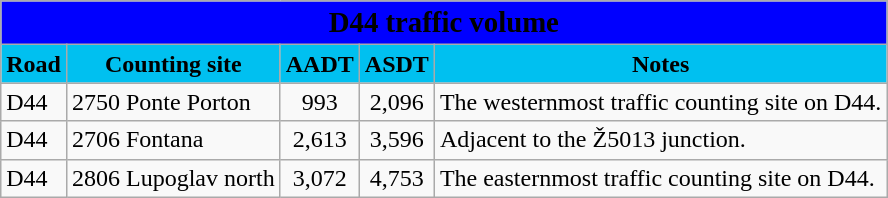<table class="wikitable">
<tr>
<td colspan=5 bgcolor=blue align=center style=margin-top:15><span><big><strong>D44 traffic volume</strong></big></span></td>
</tr>
<tr>
<td align=center bgcolor=00c0f0><strong>Road</strong></td>
<td align=center bgcolor=00c0f0><strong>Counting site</strong></td>
<td align=center bgcolor=00c0f0><strong>AADT</strong></td>
<td align=center bgcolor=00c0f0><strong>ASDT</strong></td>
<td align=center bgcolor=00c0f0><strong>Notes</strong></td>
</tr>
<tr>
<td> D44</td>
<td>2750 Ponte Porton</td>
<td align=center>993</td>
<td align=center>2,096</td>
<td>The westernmost traffic counting site on D44.</td>
</tr>
<tr>
<td> D44</td>
<td>2706 Fontana</td>
<td align=center>2,613</td>
<td align=center>3,596</td>
<td>Adjacent to the Ž5013 junction.</td>
</tr>
<tr>
<td> D44</td>
<td>2806 Lupoglav north</td>
<td align=center>3,072</td>
<td align=center>4,753</td>
<td>The easternmost traffic counting site on D44.</td>
</tr>
</table>
